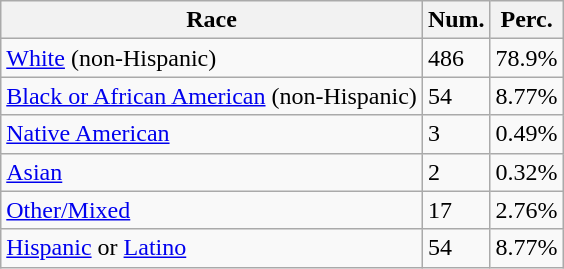<table class="wikitable">
<tr>
<th>Race</th>
<th>Num.</th>
<th>Perc.</th>
</tr>
<tr>
<td><a href='#'>White</a> (non-Hispanic)</td>
<td>486</td>
<td>78.9%</td>
</tr>
<tr>
<td><a href='#'>Black or African American</a> (non-Hispanic)</td>
<td>54</td>
<td>8.77%</td>
</tr>
<tr>
<td><a href='#'>Native American</a></td>
<td>3</td>
<td>0.49%</td>
</tr>
<tr>
<td><a href='#'>Asian</a></td>
<td>2</td>
<td>0.32%</td>
</tr>
<tr>
<td><a href='#'>Other/Mixed</a></td>
<td>17</td>
<td>2.76%</td>
</tr>
<tr>
<td><a href='#'>Hispanic</a> or <a href='#'>Latino</a></td>
<td>54</td>
<td>8.77%</td>
</tr>
</table>
